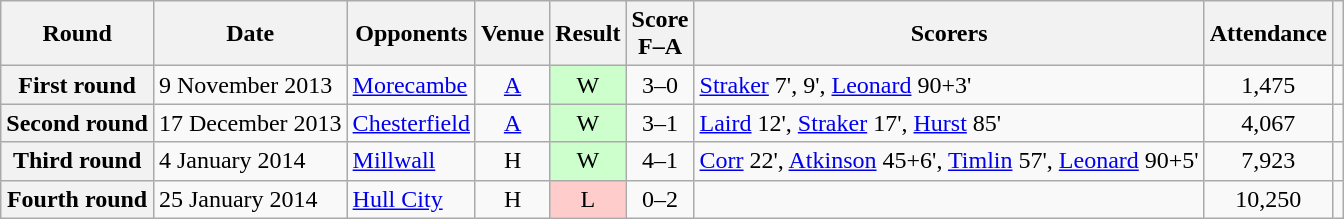<table class="wikitable plainrowheaders sortable" style="text-align:center">
<tr>
<th scope="col">Round</th>
<th scope="col">Date</th>
<th scope="col">Opponents</th>
<th scope="col">Venue</th>
<th scope="col">Result</th>
<th scope="col">Score<br>F–A</th>
<th scope="col" class="unsortable">Scorers</th>
<th scope="col">Attendance</th>
<th scope="col" class="unsortable"></th>
</tr>
<tr>
<th scope=row>First round</th>
<td align=left>9 November 2013</td>
<td align=left><a href='#'>Morecambe</a></td>
<td><a href='#'>A</a></td>
<td bgcolor="#CCFFCC">W</td>
<td>3–0</td>
<td align=left><a href='#'>Straker</a> 7', 9', <a href='#'>Leonard</a> 90+3'</td>
<td>1,475</td>
<td></td>
</tr>
<tr>
<th scope=row>Second round</th>
<td align=left>17 December 2013</td>
<td align=left><a href='#'>Chesterfield</a></td>
<td><a href='#'>A</a></td>
<td bgcolor="#CCFFCC">W</td>
<td>3–1</td>
<td align=left><a href='#'>Laird</a> 12', <a href='#'>Straker</a> 17', <a href='#'>Hurst</a> 85'</td>
<td>4,067</td>
<td></td>
</tr>
<tr>
<th scope=row>Third round</th>
<td align=left>4 January 2014</td>
<td align=left><a href='#'>Millwall</a></td>
<td>H</td>
<td bgcolor="#CCFFCC">W</td>
<td>4–1</td>
<td align=left><a href='#'>Corr</a> 22', <a href='#'>Atkinson</a> 45+6', <a href='#'>Timlin</a> 57', <a href='#'>Leonard</a> 90+5'</td>
<td>7,923</td>
<td></td>
</tr>
<tr>
<th scope=row>Fourth round</th>
<td align=left>25 January 2014</td>
<td align=left><a href='#'>Hull City</a></td>
<td>H</td>
<td bgcolor="#FFCCCC">L</td>
<td>0–2</td>
<td></td>
<td>10,250</td>
<td></td>
</tr>
</table>
